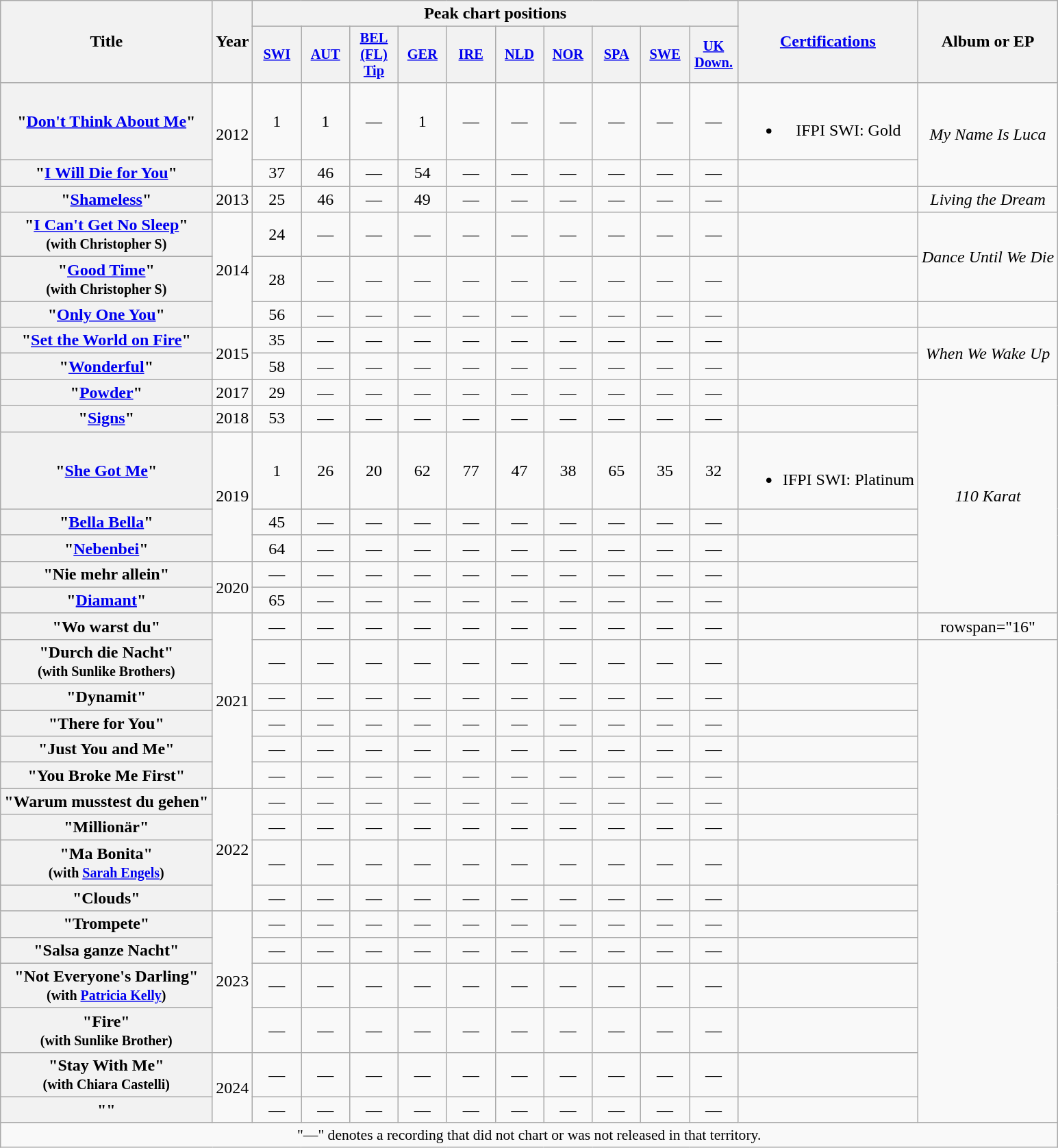<table class="wikitable plainrowheaders" style="text-align:center;">
<tr>
<th scope="col" rowspan="2">Title</th>
<th scope="col" rowspan="2">Year</th>
<th scope="col" colspan="10">Peak chart positions</th>
<th scope="col" rowspan="2"><a href='#'>Certifications</a></th>
<th scope="col" rowspan="2">Album or EP</th>
</tr>
<tr>
<th scope="col" style="width:3em;font-size:85%;"><a href='#'>SWI</a><br></th>
<th scope="col" style="width:3em;font-size:85%;"><a href='#'>AUT</a><br></th>
<th scope="col" style="width:3em;font-size:85%;"><a href='#'>BEL<br>(FL)<br>Tip</a><br></th>
<th scope="col" style="width:3em;font-size:85%;"><a href='#'>GER</a><br></th>
<th scope="col" style="width:3em;font-size:85%;"><a href='#'>IRE</a><br></th>
<th scope="col" style="width:3em;font-size:85%;"><a href='#'>NLD</a><br></th>
<th scope="col" style="width:3em;font-size:85%;"><a href='#'>NOR</a><br></th>
<th scope="col" style="width:3em;font-size:85%;"><a href='#'>SPA</a><br></th>
<th scope="col" style="width:3em;font-size:85%;"><a href='#'>SWE</a><br></th>
<th scope="col" style="width:3em;font-size:85%;"><a href='#'>UK<br>Down.</a><br></th>
</tr>
<tr>
<th scope="row">"<a href='#'>Don't Think About Me</a>"</th>
<td rowspan="2">2012</td>
<td>1</td>
<td>1</td>
<td>—</td>
<td>1</td>
<td>—</td>
<td>—</td>
<td>—</td>
<td>—</td>
<td>—</td>
<td>—</td>
<td><br><ul><li>IFPI SWI: Gold</li></ul></td>
<td rowspan="2"><em>My Name Is Luca</em></td>
</tr>
<tr>
<th scope="row">"<a href='#'>I Will Die for You</a>"</th>
<td>37</td>
<td>46</td>
<td>—</td>
<td>54</td>
<td>—</td>
<td>—</td>
<td>—</td>
<td>—</td>
<td>—</td>
<td>—</td>
<td></td>
</tr>
<tr>
<th scope="row">"<a href='#'>Shameless</a>"</th>
<td>2013</td>
<td>25</td>
<td>46</td>
<td>—</td>
<td>49</td>
<td>—</td>
<td>—</td>
<td>—</td>
<td>—</td>
<td>—</td>
<td>—</td>
<td></td>
<td><em>Living the Dream</em></td>
</tr>
<tr>
<th scope="row">"<a href='#'>I Can't Get No Sleep</a>"<br><small>(with Christopher S)</small></th>
<td rowspan="3">2014</td>
<td>24</td>
<td>—</td>
<td>—</td>
<td>—</td>
<td>—</td>
<td>—</td>
<td>—</td>
<td>—</td>
<td>—</td>
<td>—</td>
<td></td>
<td rowspan="2"><em>Dance Until We Die</em></td>
</tr>
<tr>
<th scope="row">"<a href='#'>Good Time</a>"<br><small>(with Christopher S)</small></th>
<td>28</td>
<td>—</td>
<td>—</td>
<td>—</td>
<td>—</td>
<td>—</td>
<td>—</td>
<td>—</td>
<td>—</td>
<td>—</td>
<td></td>
</tr>
<tr>
<th scope="row">"<a href='#'>Only One You</a>"</th>
<td>56</td>
<td>—</td>
<td>—</td>
<td>—</td>
<td>—</td>
<td>—</td>
<td>—</td>
<td>—</td>
<td>—</td>
<td>—</td>
<td></td>
<td></td>
</tr>
<tr>
<th scope="row">"<a href='#'>Set the World on Fire</a>"</th>
<td rowspan="2">2015</td>
<td>35</td>
<td>—</td>
<td>—</td>
<td>—</td>
<td>—</td>
<td>—</td>
<td>—</td>
<td>—</td>
<td>—</td>
<td>—</td>
<td></td>
<td rowspan="2"><em>When We Wake Up</em></td>
</tr>
<tr>
<th scope="row">"<a href='#'>Wonderful</a>"</th>
<td>58</td>
<td>—</td>
<td>—</td>
<td>—</td>
<td>—</td>
<td>—</td>
<td>—</td>
<td>—</td>
<td>—</td>
<td>—</td>
<td></td>
</tr>
<tr>
<th scope="row">"<a href='#'>Powder</a>"</th>
<td>2017</td>
<td>29</td>
<td>—</td>
<td>—</td>
<td>—</td>
<td>—</td>
<td>—</td>
<td>—</td>
<td>—</td>
<td>—</td>
<td>—</td>
<td></td>
<td rowspan="7"><em>110 Karat</em></td>
</tr>
<tr>
<th scope="row">"<a href='#'>Signs</a>"</th>
<td>2018</td>
<td>53</td>
<td>—</td>
<td>—</td>
<td>—</td>
<td>—</td>
<td>—</td>
<td>—</td>
<td>—</td>
<td>—</td>
<td>—</td>
<td></td>
</tr>
<tr>
<th scope="row">"<a href='#'>She Got Me</a>"</th>
<td rowspan="3">2019</td>
<td>1</td>
<td>26</td>
<td>20</td>
<td>62</td>
<td>77</td>
<td>47</td>
<td>38</td>
<td>65</td>
<td>35</td>
<td>32</td>
<td><br><ul><li>IFPI SWI: Platinum</li></ul></td>
</tr>
<tr>
<th scope="row">"<a href='#'>Bella Bella</a>"</th>
<td>45</td>
<td>—</td>
<td>—</td>
<td>—</td>
<td>—</td>
<td>—</td>
<td>—</td>
<td>—</td>
<td>—</td>
<td>—</td>
<td></td>
</tr>
<tr>
<th scope="row">"<a href='#'>Nebenbei</a>"</th>
<td>64</td>
<td>—</td>
<td>—</td>
<td>—</td>
<td>—</td>
<td>—</td>
<td>—</td>
<td>—</td>
<td>—</td>
<td>—</td>
<td></td>
</tr>
<tr>
<th scope="row">"Nie mehr allein"</th>
<td rowspan="2">2020</td>
<td>—</td>
<td>—</td>
<td>—</td>
<td>—</td>
<td>—</td>
<td>—</td>
<td>—</td>
<td>—</td>
<td>—</td>
<td>—</td>
<td></td>
</tr>
<tr>
<th scope="row">"<a href='#'>Diamant</a>"</th>
<td>65</td>
<td>—</td>
<td>—</td>
<td>—</td>
<td>—</td>
<td>—</td>
<td>—</td>
<td>—</td>
<td>—</td>
<td>—</td>
<td></td>
</tr>
<tr>
<th scope="row">"Wo warst du"</th>
<td rowspan="6">2021</td>
<td>—</td>
<td>—</td>
<td>—</td>
<td>—</td>
<td>—</td>
<td>—</td>
<td>—</td>
<td>—</td>
<td>—</td>
<td>—</td>
<td></td>
<td>rowspan="16" </td>
</tr>
<tr>
<th scope="row">"Durch die Nacht"<br><small>(with Sunlike Brothers)</small></th>
<td>—</td>
<td>—</td>
<td>—</td>
<td>—</td>
<td>—</td>
<td>—</td>
<td>—</td>
<td>—</td>
<td>—</td>
<td>—</td>
<td></td>
</tr>
<tr>
<th scope="row">"Dynamit"</th>
<td>—</td>
<td>—</td>
<td>—</td>
<td>—</td>
<td>—</td>
<td>—</td>
<td>—</td>
<td>—</td>
<td>—</td>
<td>—</td>
<td></td>
</tr>
<tr>
<th scope="row">"There for You"</th>
<td>—</td>
<td>—</td>
<td>—</td>
<td>—</td>
<td>—</td>
<td>—</td>
<td>—</td>
<td>—</td>
<td>—</td>
<td>—</td>
<td></td>
</tr>
<tr>
<th scope="row">"Just You and Me"</th>
<td>—</td>
<td>—</td>
<td>—</td>
<td>—</td>
<td>—</td>
<td>—</td>
<td>—</td>
<td>—</td>
<td>—</td>
<td>—</td>
<td></td>
</tr>
<tr>
<th scope="row">"You Broke Me First"</th>
<td>—</td>
<td>—</td>
<td>—</td>
<td>—</td>
<td>—</td>
<td>—</td>
<td>—</td>
<td>—</td>
<td>—</td>
<td>—</td>
<td></td>
</tr>
<tr>
<th scope="row">"Warum musstest du gehen"</th>
<td rowspan="4">2022</td>
<td>—</td>
<td>—</td>
<td>—</td>
<td>—</td>
<td>—</td>
<td>—</td>
<td>—</td>
<td>—</td>
<td>—</td>
<td>—</td>
<td></td>
</tr>
<tr>
<th scope="row">"Millionär"</th>
<td>—</td>
<td>—</td>
<td>—</td>
<td>—</td>
<td>—</td>
<td>—</td>
<td>—</td>
<td>—</td>
<td>—</td>
<td>—</td>
<td></td>
</tr>
<tr>
<th scope="row">"Ma Bonita"<br> <small>(with <a href='#'>Sarah Engels</a>)</small></th>
<td>—</td>
<td>—</td>
<td>—</td>
<td>—</td>
<td>—</td>
<td>—</td>
<td>—</td>
<td>—</td>
<td>—</td>
<td>—</td>
<td></td>
</tr>
<tr>
<th scope="row">"Clouds"</th>
<td>—</td>
<td>—</td>
<td>—</td>
<td>—</td>
<td>—</td>
<td>—</td>
<td>—</td>
<td>—</td>
<td>—</td>
<td>—</td>
<td></td>
</tr>
<tr>
<th scope="row">"Trompete"</th>
<td rowspan="4">2023</td>
<td>—</td>
<td>—</td>
<td>—</td>
<td>—</td>
<td>—</td>
<td>—</td>
<td>—</td>
<td>—</td>
<td>—</td>
<td>—</td>
<td></td>
</tr>
<tr>
<th scope="row">"Salsa ganze Nacht"</th>
<td>—</td>
<td>—</td>
<td>—</td>
<td>—</td>
<td>—</td>
<td>—</td>
<td>—</td>
<td>—</td>
<td>—</td>
<td>—</td>
<td></td>
</tr>
<tr>
<th scope="row">"Not Everyone's Darling"<br><small>(with <a href='#'>Patricia Kelly</a>)</small></th>
<td>—</td>
<td>—</td>
<td>—</td>
<td>—</td>
<td>—</td>
<td>—</td>
<td>—</td>
<td>—</td>
<td>—</td>
<td>—</td>
<td></td>
</tr>
<tr>
<th scope="row">"Fire"<br><small>(with Sunlike Brother)</small></th>
<td>—</td>
<td>—</td>
<td>—</td>
<td>—</td>
<td>—</td>
<td>—</td>
<td>—</td>
<td>—</td>
<td>—</td>
<td>—</td>
<td></td>
</tr>
<tr>
<th scope="row">"Stay With Me"<br><small>(with Chiara Castelli)</small></th>
<td rowspan="2">2024</td>
<td>—</td>
<td>—</td>
<td>—</td>
<td>—</td>
<td>—</td>
<td>—</td>
<td>—</td>
<td>—</td>
<td>—</td>
<td>—</td>
<td></td>
</tr>
<tr>
<th scope="row">""</th>
<td>—</td>
<td>—</td>
<td>—</td>
<td>—</td>
<td>—</td>
<td>—</td>
<td>—</td>
<td>—</td>
<td>—</td>
<td>—</td>
<td></td>
</tr>
<tr>
<td colspan="20" style="font-size:90%">"—" denotes a recording that did not chart or was not released in that territory.</td>
</tr>
</table>
